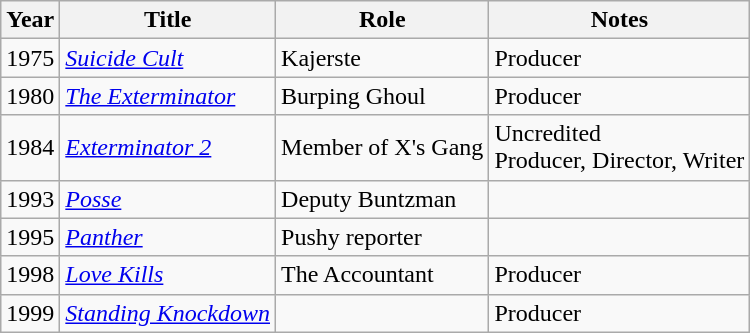<table class="wikitable">
<tr>
<th>Year</th>
<th>Title</th>
<th>Role</th>
<th>Notes</th>
</tr>
<tr>
<td>1975</td>
<td><em><a href='#'>Suicide Cult</a></em></td>
<td>Kajerste</td>
<td>Producer</td>
</tr>
<tr>
<td>1980</td>
<td><em><a href='#'>The Exterminator</a></em></td>
<td>Burping Ghoul</td>
<td>Producer</td>
</tr>
<tr>
<td>1984</td>
<td><em><a href='#'>Exterminator 2</a></em></td>
<td>Member of X's Gang</td>
<td>Uncredited<br>Producer, Director, Writer</td>
</tr>
<tr>
<td>1993</td>
<td><em><a href='#'>Posse</a></em></td>
<td>Deputy Buntzman</td>
<td></td>
</tr>
<tr>
<td>1995</td>
<td><em><a href='#'>Panther</a></em></td>
<td>Pushy reporter</td>
<td></td>
</tr>
<tr>
<td>1998</td>
<td><em><a href='#'>Love Kills</a></em></td>
<td>The Accountant</td>
<td>Producer</td>
</tr>
<tr>
<td>1999</td>
<td><em><a href='#'>Standing Knockdown</a></em></td>
<td></td>
<td>Producer</td>
</tr>
</table>
